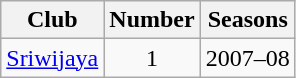<table class="wikitable sortable">
<tr>
<th>Club</th>
<th>Number</th>
<th>Seasons</th>
</tr>
<tr>
<td><a href='#'>Sriwijaya</a></td>
<td style="text-align:center">1</td>
<td>2007–08</td>
</tr>
</table>
